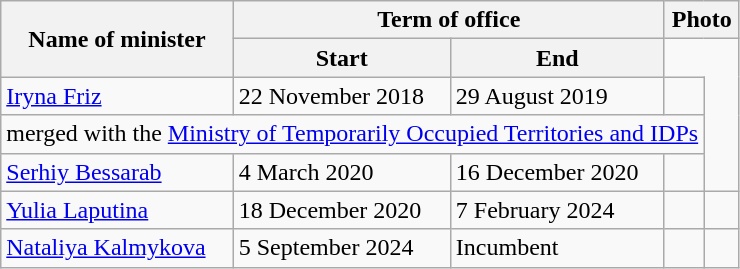<table class="wikitable">
<tr>
<th rowspan=2>Name of minister</th>
<th colspan=2>Term of office</th>
<th colspan=2>Photo</th>
</tr>
<tr>
<th>Start</th>
<th>End</th>
</tr>
<tr>
<td><a href='#'>Iryna Friz</a></td>
<td>22 November 2018</td>
<td>29 August 2019</td>
<td></td>
</tr>
<tr>
<td colspan=4>merged with the <a href='#'>Ministry of Temporarily Occupied Territories and IDPs</a></td>
</tr>
<tr>
<td><a href='#'>Serhiy Bessarab</a></td>
<td>4 March 2020</td>
<td>16 December 2020</td>
<td></td>
</tr>
<tr>
<td><a href='#'>Yulia Laputina</a></td>
<td>18 December 2020</td>
<td>7 February 2024</td>
<td></td>
<td></td>
</tr>
<tr>
<td><a href='#'>Nataliya Kalmykova</a></td>
<td>5 September 2024</td>
<td>Incumbent</td>
<td></td>
<td></td>
</tr>
</table>
